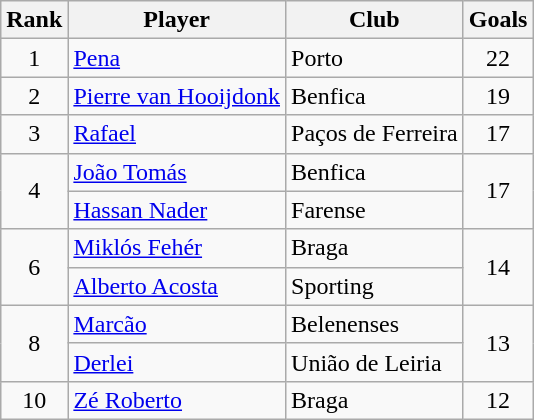<table class="wikitable" style="text-align:center;">
<tr>
<th>Rank</th>
<th>Player</th>
<th>Club</th>
<th>Goals</th>
</tr>
<tr>
<td>1</td>
<td align="left"> <a href='#'>Pena</a></td>
<td align="left">Porto</td>
<td>22</td>
</tr>
<tr>
<td>2</td>
<td align="left"> <a href='#'>Pierre van Hooijdonk</a></td>
<td align="left">Benfica</td>
<td>19</td>
</tr>
<tr>
<td>3</td>
<td align="left"> <a href='#'>Rafael</a></td>
<td align="left">Paços de Ferreira</td>
<td>17</td>
</tr>
<tr>
<td rowspan=2>4</td>
<td align="left"> <a href='#'>João Tomás</a></td>
<td align="left">Benfica</td>
<td rowspan=2>17</td>
</tr>
<tr>
<td align="left"> <a href='#'>Hassan Nader</a></td>
<td align="left">Farense</td>
</tr>
<tr>
<td rowspan=2>6</td>
<td align="left"> <a href='#'>Miklós Fehér</a></td>
<td align="left">Braga</td>
<td rowspan=2>14</td>
</tr>
<tr>
<td align="left"> <a href='#'>Alberto Acosta</a></td>
<td align="left">Sporting</td>
</tr>
<tr>
<td rowspan=2>8</td>
<td align="left"> <a href='#'>Marcão</a></td>
<td align="left">Belenenses</td>
<td rowspan=2>13</td>
</tr>
<tr>
<td align="left"> <a href='#'>Derlei</a></td>
<td align="left">União de Leiria</td>
</tr>
<tr>
<td>10</td>
<td align="left"> <a href='#'>Zé Roberto</a></td>
<td align="left">Braga</td>
<td>12</td>
</tr>
</table>
